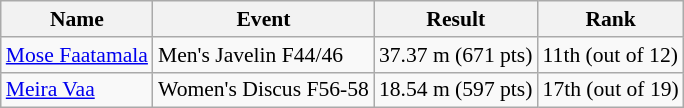<table class="wikitable sortable" style="font-size:90%">
<tr>
<th>Name</th>
<th>Event</th>
<th>Result</th>
<th>Rank</th>
</tr>
<tr>
<td><a href='#'>Mose Faatamala</a></td>
<td>Men's Javelin F44/46</td>
<td>37.37 m (671 pts)</td>
<td>11th (out of 12)</td>
</tr>
<tr>
<td><a href='#'>Meira Vaa</a></td>
<td>Women's Discus F56-58</td>
<td>18.54 m (597 pts)</td>
<td>17th (out of 19)</td>
</tr>
</table>
